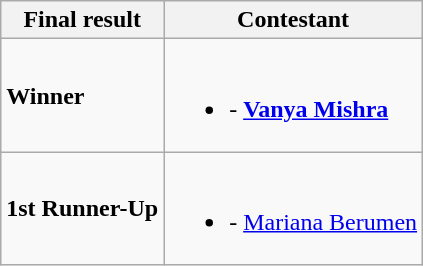<table class="wikitable">
<tr>
<th>Final result</th>
<th>Contestant</th>
</tr>
<tr>
<td><strong>Winner</strong></td>
<td><br><ul><li><strong></strong> - <strong><a href='#'>Vanya Mishra</a></strong></li></ul></td>
</tr>
<tr>
<td><strong>1st Runner-Up</strong></td>
<td><br><ul><li><strong></strong> - <a href='#'>Mariana Berumen</a></li></ul></td>
</tr>
</table>
